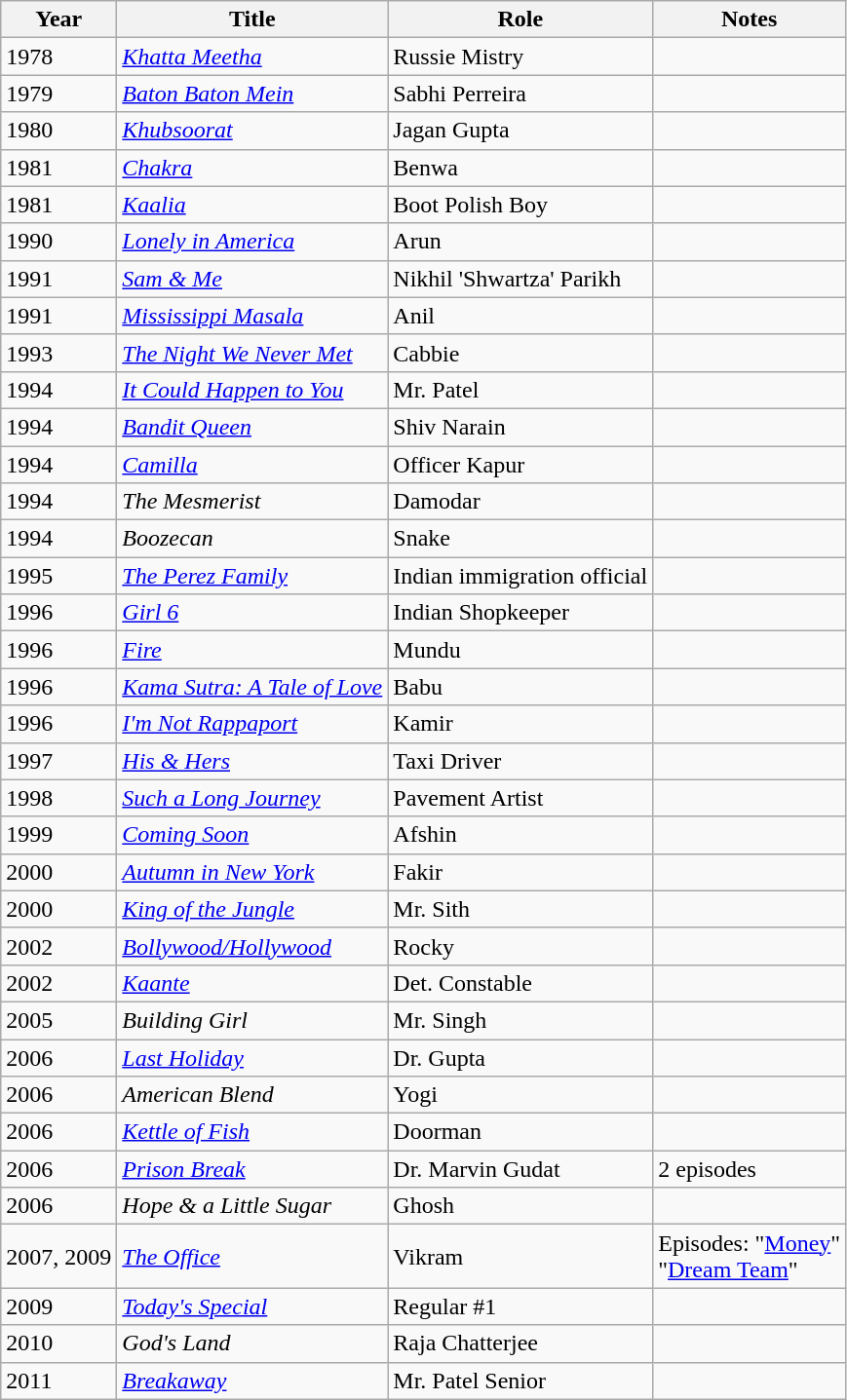<table class="wikitable">
<tr>
<th>Year</th>
<th>Title</th>
<th>Role</th>
<th>Notes</th>
</tr>
<tr>
<td>1978</td>
<td><em><a href='#'>Khatta Meetha</a></em></td>
<td>Russie Mistry</td>
<td></td>
</tr>
<tr>
<td>1979</td>
<td><em><a href='#'>Baton Baton Mein</a></em></td>
<td>Sabhi Perreira</td>
<td></td>
</tr>
<tr>
<td>1980</td>
<td><em><a href='#'>Khubsoorat</a></em></td>
<td>Jagan Gupta</td>
<td></td>
</tr>
<tr>
<td>1981</td>
<td><em><a href='#'>Chakra</a></em></td>
<td>Benwa</td>
<td></td>
</tr>
<tr>
<td>1981</td>
<td><em><a href='#'>Kaalia</a></em></td>
<td>Boot Polish Boy</td>
<td></td>
</tr>
<tr>
<td>1990</td>
<td><em><a href='#'>Lonely in America</a></em></td>
<td>Arun</td>
<td></td>
</tr>
<tr>
<td>1991</td>
<td><em><a href='#'>Sam & Me</a></em></td>
<td>Nikhil 'Shwartza' Parikh</td>
<td></td>
</tr>
<tr>
<td>1991</td>
<td><em><a href='#'>Mississippi Masala</a></em></td>
<td>Anil</td>
<td></td>
</tr>
<tr>
<td>1993</td>
<td><em><a href='#'>The Night We Never Met</a></em></td>
<td>Cabbie</td>
<td></td>
</tr>
<tr>
<td>1994</td>
<td><em><a href='#'>It Could Happen to You</a></em></td>
<td>Mr. Patel</td>
<td></td>
</tr>
<tr>
<td>1994</td>
<td><em><a href='#'>Bandit Queen</a></em></td>
<td>Shiv Narain</td>
<td></td>
</tr>
<tr>
<td>1994</td>
<td><em><a href='#'>Camilla</a></em></td>
<td>Officer Kapur</td>
<td></td>
</tr>
<tr>
<td>1994</td>
<td><em>The Mesmerist</em></td>
<td>Damodar</td>
<td></td>
</tr>
<tr>
<td>1994</td>
<td><em>Boozecan</em></td>
<td>Snake</td>
<td></td>
</tr>
<tr>
<td>1995</td>
<td><em><a href='#'>The Perez Family</a></em></td>
<td>Indian immigration official</td>
<td></td>
</tr>
<tr>
<td>1996</td>
<td><em><a href='#'>Girl 6</a></em></td>
<td>Indian Shopkeeper</td>
<td></td>
</tr>
<tr>
<td>1996</td>
<td><em><a href='#'>Fire</a></em></td>
<td>Mundu</td>
<td></td>
</tr>
<tr>
<td>1996</td>
<td><em><a href='#'>Kama Sutra: A Tale of Love</a></em></td>
<td>Babu</td>
<td></td>
</tr>
<tr>
<td>1996</td>
<td><em><a href='#'>I'm Not Rappaport</a></em></td>
<td>Kamir</td>
<td></td>
</tr>
<tr>
<td>1997</td>
<td><em><a href='#'>His & Hers</a></em></td>
<td>Taxi Driver</td>
<td></td>
</tr>
<tr>
<td>1998</td>
<td><em><a href='#'>Such a Long Journey</a></em></td>
<td>Pavement Artist</td>
<td></td>
</tr>
<tr>
<td>1999</td>
<td><em><a href='#'>Coming Soon</a></em></td>
<td>Afshin</td>
<td></td>
</tr>
<tr>
<td>2000</td>
<td><em><a href='#'>Autumn in New York</a></em></td>
<td>Fakir</td>
<td></td>
</tr>
<tr>
<td>2000</td>
<td><em><a href='#'>King of the Jungle</a></em></td>
<td>Mr. Sith</td>
<td></td>
</tr>
<tr>
<td>2002</td>
<td><em><a href='#'>Bollywood/Hollywood</a></em></td>
<td>Rocky</td>
<td></td>
</tr>
<tr>
<td>2002</td>
<td><em><a href='#'>Kaante</a></em></td>
<td>Det. Constable</td>
<td></td>
</tr>
<tr>
<td>2005</td>
<td><em>Building Girl</em></td>
<td>Mr. Singh</td>
<td></td>
</tr>
<tr>
<td>2006</td>
<td><em><a href='#'>Last Holiday</a></em></td>
<td>Dr. Gupta</td>
<td></td>
</tr>
<tr>
<td>2006</td>
<td><em>American Blend</em></td>
<td>Yogi</td>
<td></td>
</tr>
<tr>
<td>2006</td>
<td><em><a href='#'>Kettle of Fish</a></em></td>
<td>Doorman</td>
<td></td>
</tr>
<tr>
<td>2006</td>
<td><em><a href='#'>Prison Break</a></em></td>
<td>Dr. Marvin Gudat</td>
<td>2 episodes</td>
</tr>
<tr>
<td>2006</td>
<td><em>Hope & a Little Sugar</em></td>
<td>Ghosh</td>
<td></td>
</tr>
<tr>
<td>2007, 2009</td>
<td><em><a href='#'>The Office</a></em></td>
<td>Vikram</td>
<td>Episodes: "<a href='#'>Money</a>"<br>"<a href='#'>Dream Team</a>"</td>
</tr>
<tr>
<td>2009</td>
<td><em><a href='#'>Today's Special</a></em></td>
<td>Regular #1</td>
<td></td>
</tr>
<tr>
<td>2010</td>
<td><em>God's Land</em></td>
<td>Raja Chatterjee</td>
<td></td>
</tr>
<tr>
<td>2011</td>
<td><em><a href='#'>Breakaway</a></em></td>
<td>Mr. Patel Senior</td>
<td></td>
</tr>
</table>
